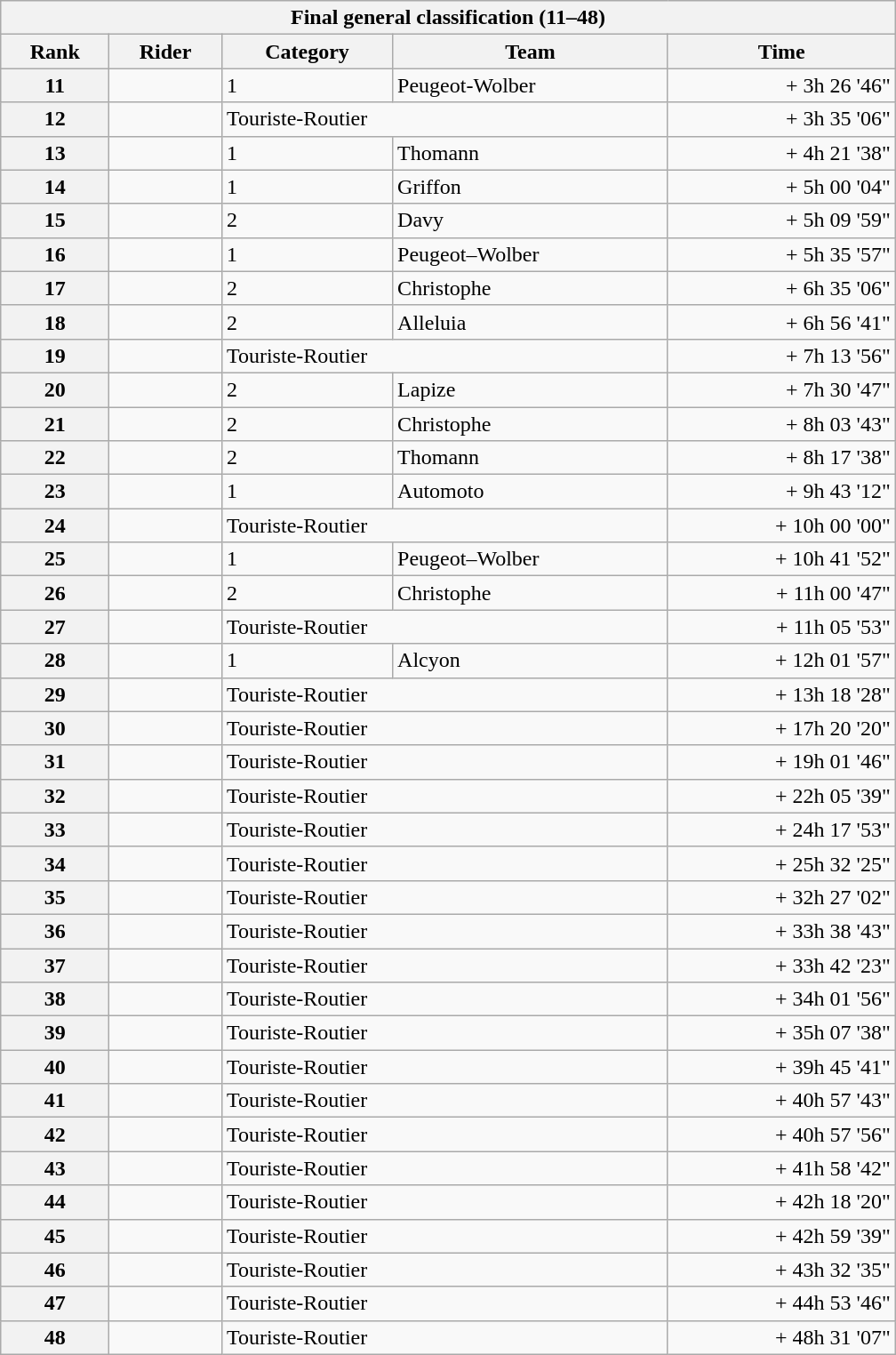<table class="collapsible collapsed wikitable" style="width:42em;margin-top:-1px;">
<tr>
<th colspan=5>Final general classification (11–48)</th>
</tr>
<tr>
<th scope="col">Rank</th>
<th scope="col">Rider</th>
<th scope="col">Category</th>
<th scope="col">Team</th>
<th scope="col">Time</th>
</tr>
<tr>
<th scope="row">11</th>
<td></td>
<td>1</td>
<td>Peugeot-Wolber</td>
<td style="text-align:right;">+ 3h 26 '46"</td>
</tr>
<tr>
<th scope="row">12</th>
<td></td>
<td colspan=2>Touriste-Routier</td>
<td style="text-align:right;">+ 3h 35 '06"</td>
</tr>
<tr>
<th scope="row">13</th>
<td></td>
<td>1</td>
<td>Thomann</td>
<td style="text-align:right;">+ 4h 21 '38"</td>
</tr>
<tr>
<th scope="row">14</th>
<td></td>
<td>1</td>
<td>Griffon</td>
<td style="text-align:right;">+ 5h 00 '04"</td>
</tr>
<tr>
<th scope="row">15</th>
<td></td>
<td>2</td>
<td>Davy</td>
<td style="text-align:right;">+ 5h 09 '59"</td>
</tr>
<tr>
<th scope="row">16</th>
<td></td>
<td>1</td>
<td>Peugeot–Wolber</td>
<td style="text-align:right;">+ 5h 35 '57"</td>
</tr>
<tr>
<th scope="row">17</th>
<td></td>
<td>2</td>
<td>Christophe</td>
<td style="text-align:right;">+ 6h 35 '06"</td>
</tr>
<tr>
<th scope="row">18</th>
<td></td>
<td>2</td>
<td>Alleluia</td>
<td style="text-align:right;">+ 6h 56 '41"</td>
</tr>
<tr>
<th scope="row">19</th>
<td></td>
<td colspan=2>Touriste-Routier</td>
<td style="text-align:right;">+ 7h 13 '56"</td>
</tr>
<tr>
<th scope="row">20</th>
<td></td>
<td>2</td>
<td>Lapize</td>
<td style="text-align:right;">+ 7h 30 '47"</td>
</tr>
<tr>
<th scope="row">21</th>
<td></td>
<td>2</td>
<td>Christophe</td>
<td style="text-align:right;">+ 8h 03 '43"</td>
</tr>
<tr>
<th scope="row">22</th>
<td></td>
<td>2</td>
<td>Thomann</td>
<td style="text-align:right;">+ 8h 17 '38"</td>
</tr>
<tr>
<th scope="row">23</th>
<td></td>
<td>1</td>
<td>Automoto</td>
<td style="text-align:right;">+ 9h 43 '12"</td>
</tr>
<tr>
<th scope="row">24</th>
<td></td>
<td colspan=2>Touriste-Routier</td>
<td style="text-align:right;">+ 10h 00 '00"</td>
</tr>
<tr>
<th scope="row">25</th>
<td></td>
<td>1</td>
<td>Peugeot–Wolber</td>
<td style="text-align:right;">+ 10h 41 '52"</td>
</tr>
<tr>
<th scope="row">26</th>
<td></td>
<td>2</td>
<td>Christophe</td>
<td style="text-align:right;">+ 11h 00 '47"</td>
</tr>
<tr>
<th scope="row">27</th>
<td></td>
<td colspan=2>Touriste-Routier</td>
<td style="text-align:right;">+ 11h 05 '53"</td>
</tr>
<tr>
<th scope="row">28</th>
<td></td>
<td>1</td>
<td>Alcyon</td>
<td style="text-align:right;">+ 12h 01 '57"</td>
</tr>
<tr>
<th scope="row">29</th>
<td></td>
<td colspan=2>Touriste-Routier</td>
<td style="text-align:right;">+ 13h 18 '28"</td>
</tr>
<tr>
<th scope="row">30</th>
<td></td>
<td colspan=2>Touriste-Routier</td>
<td style="text-align:right;">+ 17h 20 '20"</td>
</tr>
<tr>
<th scope="row">31</th>
<td></td>
<td colspan=2>Touriste-Routier</td>
<td style="text-align:right;">+ 19h 01 '46"</td>
</tr>
<tr>
<th scope="row">32</th>
<td></td>
<td colspan=2>Touriste-Routier</td>
<td style="text-align:right;">+ 22h 05 '39"</td>
</tr>
<tr>
<th scope="row">33</th>
<td></td>
<td colspan=2>Touriste-Routier</td>
<td style="text-align:right;">+ 24h 17 '53"</td>
</tr>
<tr>
<th scope="row">34</th>
<td></td>
<td colspan=2>Touriste-Routier</td>
<td style="text-align:right;">+ 25h 32 '25"</td>
</tr>
<tr>
<th scope="row">35</th>
<td></td>
<td colspan=2>Touriste-Routier</td>
<td style="text-align:right;">+ 32h 27 '02"</td>
</tr>
<tr>
<th scope="row">36</th>
<td></td>
<td colspan=2>Touriste-Routier</td>
<td style="text-align:right;">+ 33h 38 '43"</td>
</tr>
<tr>
<th scope="row">37</th>
<td></td>
<td colspan=2>Touriste-Routier</td>
<td style="text-align:right;">+ 33h 42 '23"</td>
</tr>
<tr>
<th scope="row">38</th>
<td></td>
<td colspan=2>Touriste-Routier</td>
<td style="text-align:right;">+ 34h 01 '56"</td>
</tr>
<tr>
<th scope="row">39</th>
<td></td>
<td colspan=2>Touriste-Routier</td>
<td style="text-align:right;">+ 35h 07 '38"</td>
</tr>
<tr>
<th scope="row">40</th>
<td></td>
<td colspan=2>Touriste-Routier</td>
<td style="text-align:right;">+ 39h 45 '41"</td>
</tr>
<tr>
<th scope="row">41</th>
<td></td>
<td colspan=2>Touriste-Routier</td>
<td style="text-align:right;">+ 40h 57 '43"</td>
</tr>
<tr>
<th scope="row">42</th>
<td></td>
<td colspan=2>Touriste-Routier</td>
<td style="text-align:right;">+ 40h 57 '56"</td>
</tr>
<tr>
<th scope="row">43</th>
<td></td>
<td colspan=2>Touriste-Routier</td>
<td style="text-align:right;">+ 41h 58 '42"</td>
</tr>
<tr>
<th scope="row">44</th>
<td></td>
<td colspan=2>Touriste-Routier</td>
<td style="text-align:right;">+ 42h 18 '20"</td>
</tr>
<tr>
<th scope="row">45</th>
<td></td>
<td colspan=2>Touriste-Routier</td>
<td style="text-align:right;">+ 42h 59 '39"</td>
</tr>
<tr>
<th scope="row">46</th>
<td></td>
<td colspan=2>Touriste-Routier</td>
<td style="text-align:right;">+ 43h 32 '35"</td>
</tr>
<tr>
<th scope="row">47</th>
<td></td>
<td colspan=2>Touriste-Routier</td>
<td style="text-align:right;">+ 44h 53 '46"</td>
</tr>
<tr>
<th scope="row">48</th>
<td></td>
<td colspan=2>Touriste-Routier</td>
<td style="text-align:right;">+ 48h 31 '07"</td>
</tr>
</table>
